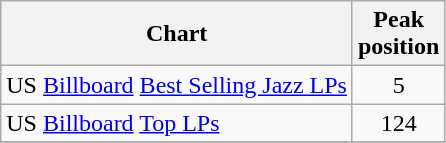<table class="wikitable">
<tr>
<th>Chart</th>
<th>Peak<br>position</th>
</tr>
<tr>
<td>US <a href='#'>Billboard</a> <a href='#'>Best Selling Jazz LPs</a></td>
<td align="center">5</td>
</tr>
<tr>
<td>US <a href='#'>Billboard</a> <a href='#'>Top LPs</a></td>
<td align="center">124</td>
</tr>
<tr>
</tr>
</table>
